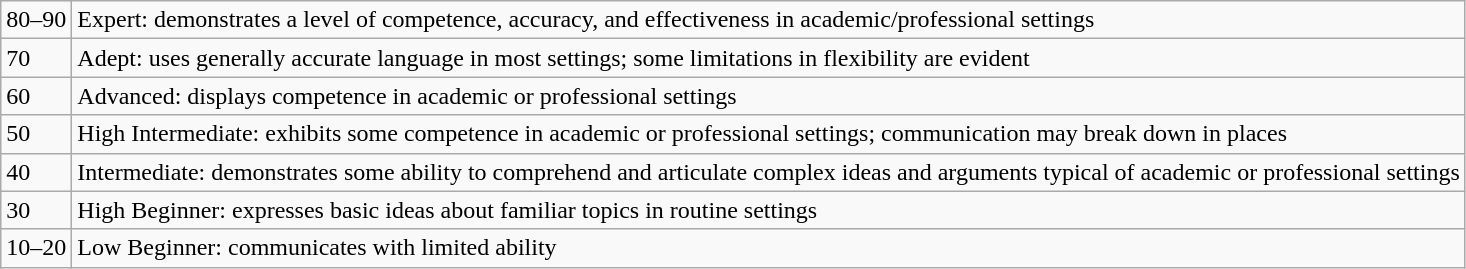<table class="wikitable">
<tr>
<td>80–90</td>
<td>Expert: demonstrates a level of competence, accuracy, and effectiveness in academic/professional settings</td>
</tr>
<tr>
<td>70</td>
<td>Adept: uses generally accurate language in most settings; some limitations in flexibility are evident</td>
</tr>
<tr>
<td>60</td>
<td>Advanced: displays competence in academic or professional settings</td>
</tr>
<tr>
<td>50</td>
<td>High Intermediate: exhibits some competence in academic or professional settings; communication may break down in places</td>
</tr>
<tr>
<td>40</td>
<td>Intermediate: demonstrates some ability to comprehend and articulate complex ideas and arguments typical of academic or professional settings</td>
</tr>
<tr>
<td>30</td>
<td>High Beginner: expresses basic ideas about familiar topics in routine settings</td>
</tr>
<tr>
<td>10–20</td>
<td>Low Beginner: communicates with limited ability</td>
</tr>
</table>
